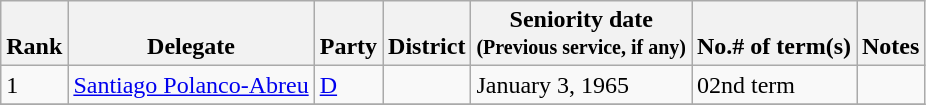<table class="wikitable sortable">
<tr valign=bottom>
<th>Rank</th>
<th>Delegate</th>
<th>Party</th>
<th>District</th>
<th>Seniority date<br><small>(Previous service, if any)</small><br></th>
<th>No.# of term(s)</th>
<th>Notes</th>
</tr>
<tr>
<td>1</td>
<td><a href='#'>Santiago Polanco-Abreu</a></td>
<td><a href='#'>D</a></td>
<td></td>
<td>January 3, 1965</td>
<td>02nd term</td>
<td></td>
</tr>
<tr>
</tr>
</table>
